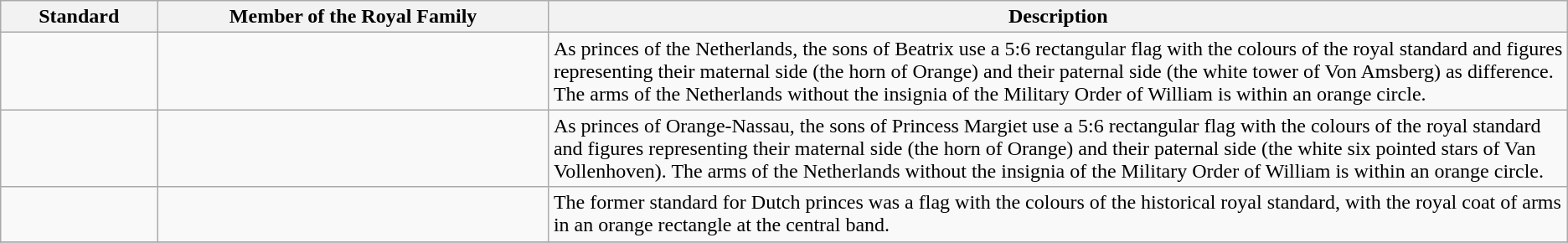<table class="wikitable" style="background: #f9f9f9">
<tr>
<th width="10%">Standard</th>
<th width="25%">Member of the Royal Family</th>
<th width="65%">Description</th>
</tr>
<tr>
<td></td>
<td></td>
<td>As princes of the Netherlands, the sons of Beatrix use a 5:6 rectangular flag with the colours of the royal standard and figures representing their maternal side (the horn of Orange) and their paternal side (the white tower of Von Amsberg) as difference. The arms of the Netherlands without the insignia of the Military Order of William is within an orange circle.</td>
</tr>
<tr>
<td></td>
<td></td>
<td>As princes of Orange-Nassau, the sons of Princess Margiet use a 5:6 rectangular flag with the colours of the royal standard and figures representing their maternal side (the horn of Orange) and their paternal side (the white six pointed stars of Van Vollenhoven). The arms of the Netherlands without the insignia of the Military Order of William is within an orange circle.</td>
</tr>
<tr>
<td></td>
<td></td>
<td>The former standard for Dutch princes was a flag with the colours of the historical royal standard, with the royal coat of arms in an orange rectangle at the central band.</td>
</tr>
<tr>
</tr>
</table>
